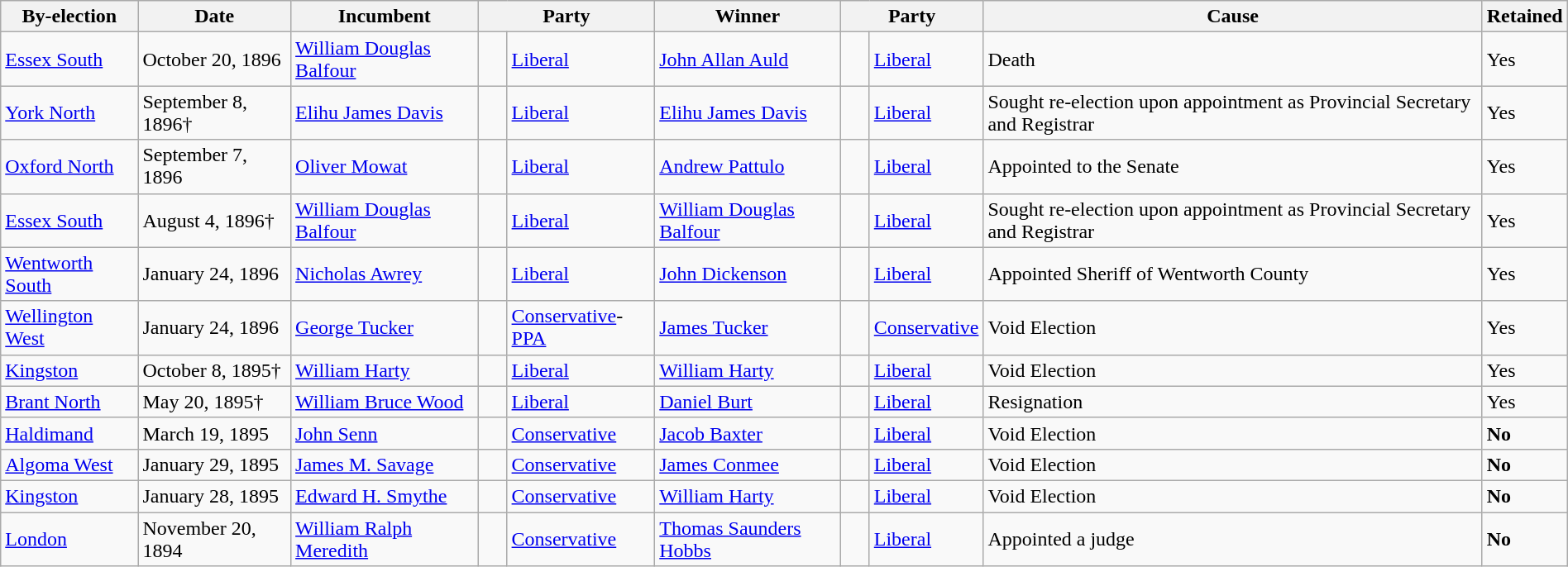<table class=wikitable style="width:100%">
<tr>
<th>By-election</th>
<th>Date</th>
<th>Incumbent</th>
<th colspan=2>Party</th>
<th>Winner</th>
<th colspan=2>Party</th>
<th>Cause</th>
<th>Retained</th>
</tr>
<tr>
<td><a href='#'>Essex South</a></td>
<td>October 20, 1896</td>
<td><a href='#'>William Douglas Balfour</a></td>
<td>    </td>
<td><a href='#'>Liberal</a></td>
<td><a href='#'>John Allan Auld</a></td>
<td>    </td>
<td><a href='#'>Liberal</a></td>
<td>Death</td>
<td>Yes</td>
</tr>
<tr>
<td><a href='#'>York North</a></td>
<td>September 8, 1896†</td>
<td><a href='#'>Elihu James Davis</a></td>
<td>    </td>
<td><a href='#'>Liberal</a></td>
<td><a href='#'>Elihu James Davis</a></td>
<td>    </td>
<td><a href='#'>Liberal</a></td>
<td>Sought re-election upon appointment as Provincial Secretary and Registrar</td>
<td>Yes</td>
</tr>
<tr>
<td><a href='#'>Oxford North</a></td>
<td>September 7, 1896</td>
<td><a href='#'>Oliver Mowat</a></td>
<td>    </td>
<td><a href='#'>Liberal</a></td>
<td><a href='#'>Andrew Pattulo</a></td>
<td>    </td>
<td><a href='#'>Liberal</a></td>
<td>Appointed to the Senate</td>
<td>Yes</td>
</tr>
<tr>
<td><a href='#'>Essex South</a></td>
<td>August 4, 1896†</td>
<td><a href='#'>William Douglas Balfour</a></td>
<td>    </td>
<td><a href='#'>Liberal</a></td>
<td><a href='#'>William Douglas Balfour</a></td>
<td>    </td>
<td><a href='#'>Liberal</a></td>
<td>Sought re-election upon appointment as Provincial Secretary and Registrar</td>
<td>Yes</td>
</tr>
<tr>
<td><a href='#'>Wentworth South</a></td>
<td>January 24, 1896</td>
<td><a href='#'>Nicholas Awrey</a></td>
<td>    </td>
<td><a href='#'>Liberal</a></td>
<td><a href='#'>John Dickenson</a></td>
<td>    </td>
<td><a href='#'>Liberal</a></td>
<td>Appointed Sheriff of Wentworth County</td>
<td>Yes</td>
</tr>
<tr>
<td><a href='#'>Wellington West</a></td>
<td>January 24, 1896</td>
<td><a href='#'>George Tucker</a></td>
<td>    </td>
<td><a href='#'>Conservative</a>-<a href='#'>PPA</a></td>
<td><a href='#'>James Tucker</a></td>
<td>    </td>
<td><a href='#'>Conservative</a></td>
<td>Void Election</td>
<td>Yes</td>
</tr>
<tr>
<td><a href='#'>Kingston</a></td>
<td>October 8, 1895†</td>
<td><a href='#'>William Harty</a></td>
<td>    </td>
<td><a href='#'>Liberal</a></td>
<td><a href='#'>William Harty</a></td>
<td>    </td>
<td><a href='#'>Liberal</a></td>
<td>Void Election</td>
<td>Yes</td>
</tr>
<tr>
<td><a href='#'>Brant North</a></td>
<td>May 20, 1895†</td>
<td><a href='#'>William Bruce Wood</a></td>
<td>    </td>
<td><a href='#'>Liberal</a></td>
<td><a href='#'>Daniel Burt</a></td>
<td>    </td>
<td><a href='#'>Liberal</a></td>
<td>Resignation</td>
<td>Yes</td>
</tr>
<tr>
<td><a href='#'>Haldimand</a></td>
<td>March 19, 1895</td>
<td><a href='#'>John Senn</a></td>
<td>    </td>
<td><a href='#'>Conservative</a></td>
<td><a href='#'>Jacob Baxter</a></td>
<td>    </td>
<td><a href='#'>Liberal</a></td>
<td>Void Election</td>
<td><strong>No</strong></td>
</tr>
<tr>
<td><a href='#'>Algoma West</a></td>
<td>January 29, 1895</td>
<td><a href='#'>James M. Savage</a></td>
<td>    </td>
<td><a href='#'>Conservative</a></td>
<td><a href='#'>James Conmee</a></td>
<td>    </td>
<td><a href='#'>Liberal</a></td>
<td>Void Election</td>
<td><strong>No</strong></td>
</tr>
<tr>
<td><a href='#'>Kingston</a></td>
<td>January 28, 1895</td>
<td><a href='#'>Edward H. Smythe</a></td>
<td>    </td>
<td><a href='#'>Conservative</a></td>
<td><a href='#'>William Harty</a></td>
<td>    </td>
<td><a href='#'>Liberal</a></td>
<td>Void Election</td>
<td><strong>No</strong></td>
</tr>
<tr>
<td><a href='#'>London</a></td>
<td>November 20, 1894</td>
<td><a href='#'>William Ralph Meredith</a></td>
<td>    </td>
<td><a href='#'>Conservative</a></td>
<td><a href='#'>Thomas Saunders Hobbs</a></td>
<td>    </td>
<td><a href='#'>Liberal</a></td>
<td>Appointed a judge</td>
<td><strong>No</strong></td>
</tr>
</table>
